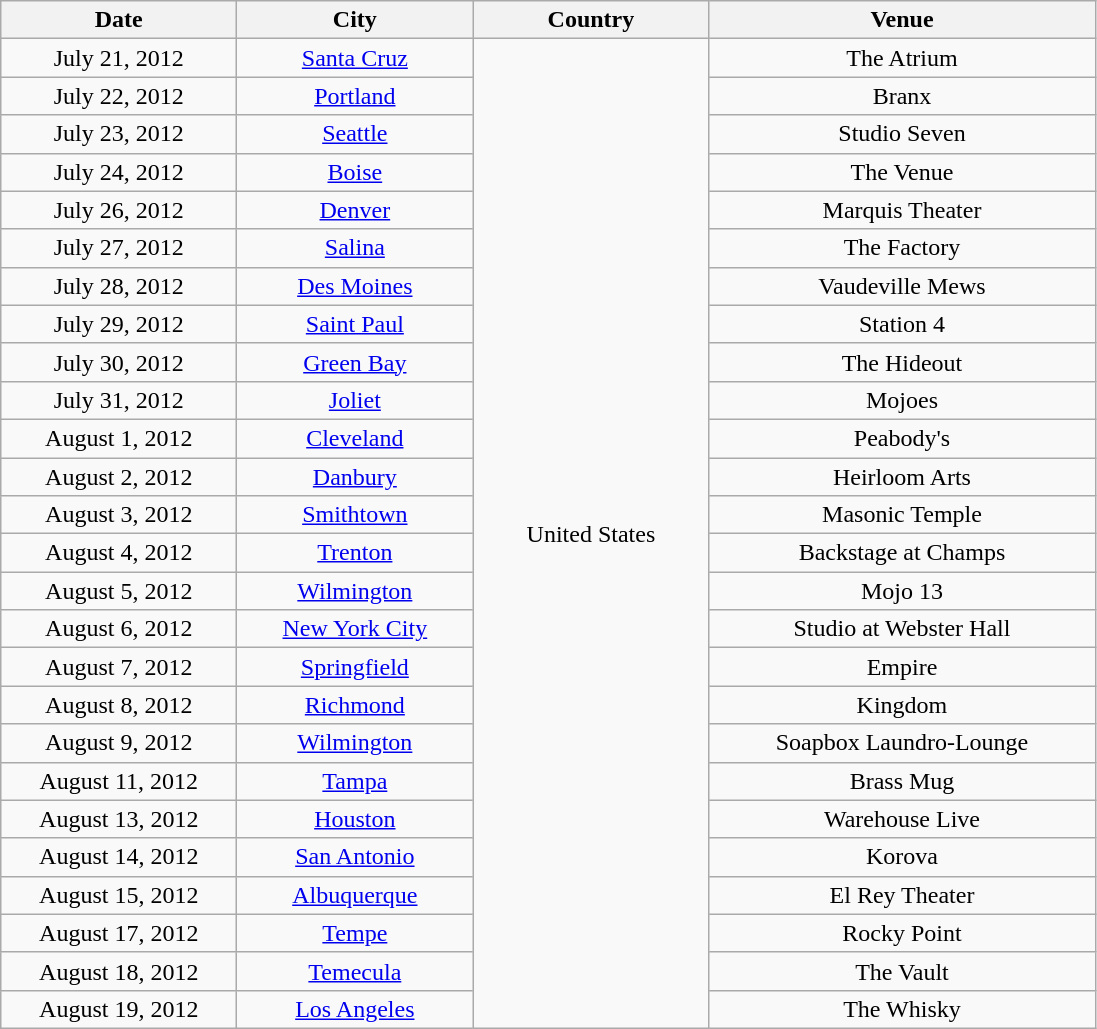<table class="wikitable" style="text-align:center;">
<tr>
<th style="width:150px;">Date</th>
<th style="width:150px;">City</th>
<th style="width:150px;">Country</th>
<th style="width:250px;">Venue</th>
</tr>
<tr>
<td>July 21, 2012</td>
<td><a href='#'>Santa Cruz</a></td>
<td rowspan="26">United States</td>
<td>The Atrium</td>
</tr>
<tr>
<td>July 22, 2012</td>
<td><a href='#'>Portland</a></td>
<td>Branx</td>
</tr>
<tr>
<td>July 23, 2012</td>
<td><a href='#'>Seattle</a></td>
<td>Studio Seven</td>
</tr>
<tr>
<td>July 24, 2012</td>
<td><a href='#'>Boise</a></td>
<td>The Venue</td>
</tr>
<tr>
<td>July 26, 2012</td>
<td><a href='#'>Denver</a></td>
<td>Marquis Theater</td>
</tr>
<tr>
<td>July 27, 2012</td>
<td><a href='#'>Salina</a></td>
<td>The Factory</td>
</tr>
<tr>
<td>July 28, 2012</td>
<td><a href='#'>Des Moines</a></td>
<td>Vaudeville Mews</td>
</tr>
<tr>
<td>July 29, 2012</td>
<td><a href='#'>Saint Paul</a></td>
<td>Station 4</td>
</tr>
<tr>
<td>July 30, 2012</td>
<td><a href='#'>Green Bay</a></td>
<td>The Hideout</td>
</tr>
<tr>
<td>July 31, 2012</td>
<td><a href='#'>Joliet</a></td>
<td>Mojoes</td>
</tr>
<tr>
<td>August 1, 2012</td>
<td><a href='#'>Cleveland</a></td>
<td>Peabody's</td>
</tr>
<tr>
<td>August 2, 2012</td>
<td><a href='#'>Danbury</a></td>
<td>Heirloom Arts</td>
</tr>
<tr>
<td>August 3, 2012</td>
<td><a href='#'>Smithtown</a></td>
<td>Masonic Temple</td>
</tr>
<tr>
<td>August 4, 2012</td>
<td><a href='#'>Trenton</a></td>
<td>Backstage at Champs</td>
</tr>
<tr>
<td>August 5, 2012</td>
<td><a href='#'>Wilmington</a></td>
<td>Mojo 13</td>
</tr>
<tr>
<td>August 6, 2012</td>
<td><a href='#'>New York City</a></td>
<td>Studio at Webster Hall</td>
</tr>
<tr>
<td>August 7, 2012</td>
<td><a href='#'>Springfield</a></td>
<td>Empire</td>
</tr>
<tr>
<td>August 8, 2012</td>
<td><a href='#'>Richmond</a></td>
<td>Kingdom</td>
</tr>
<tr>
<td>August 9, 2012</td>
<td><a href='#'>Wilmington</a></td>
<td>Soapbox Laundro-Lounge</td>
</tr>
<tr>
<td>August 11, 2012</td>
<td><a href='#'>Tampa</a></td>
<td>Brass Mug</td>
</tr>
<tr>
<td>August 13, 2012</td>
<td><a href='#'>Houston</a></td>
<td>Warehouse Live</td>
</tr>
<tr>
<td>August 14, 2012</td>
<td><a href='#'>San Antonio</a></td>
<td>Korova</td>
</tr>
<tr>
<td>August 15, 2012</td>
<td><a href='#'>Albuquerque</a></td>
<td>El Rey Theater</td>
</tr>
<tr>
<td>August 17, 2012</td>
<td><a href='#'>Tempe</a></td>
<td>Rocky Point</td>
</tr>
<tr>
<td>August 18, 2012</td>
<td><a href='#'>Temecula</a></td>
<td>The Vault</td>
</tr>
<tr>
<td>August 19, 2012</td>
<td><a href='#'>Los Angeles</a></td>
<td>The Whisky</td>
</tr>
</table>
